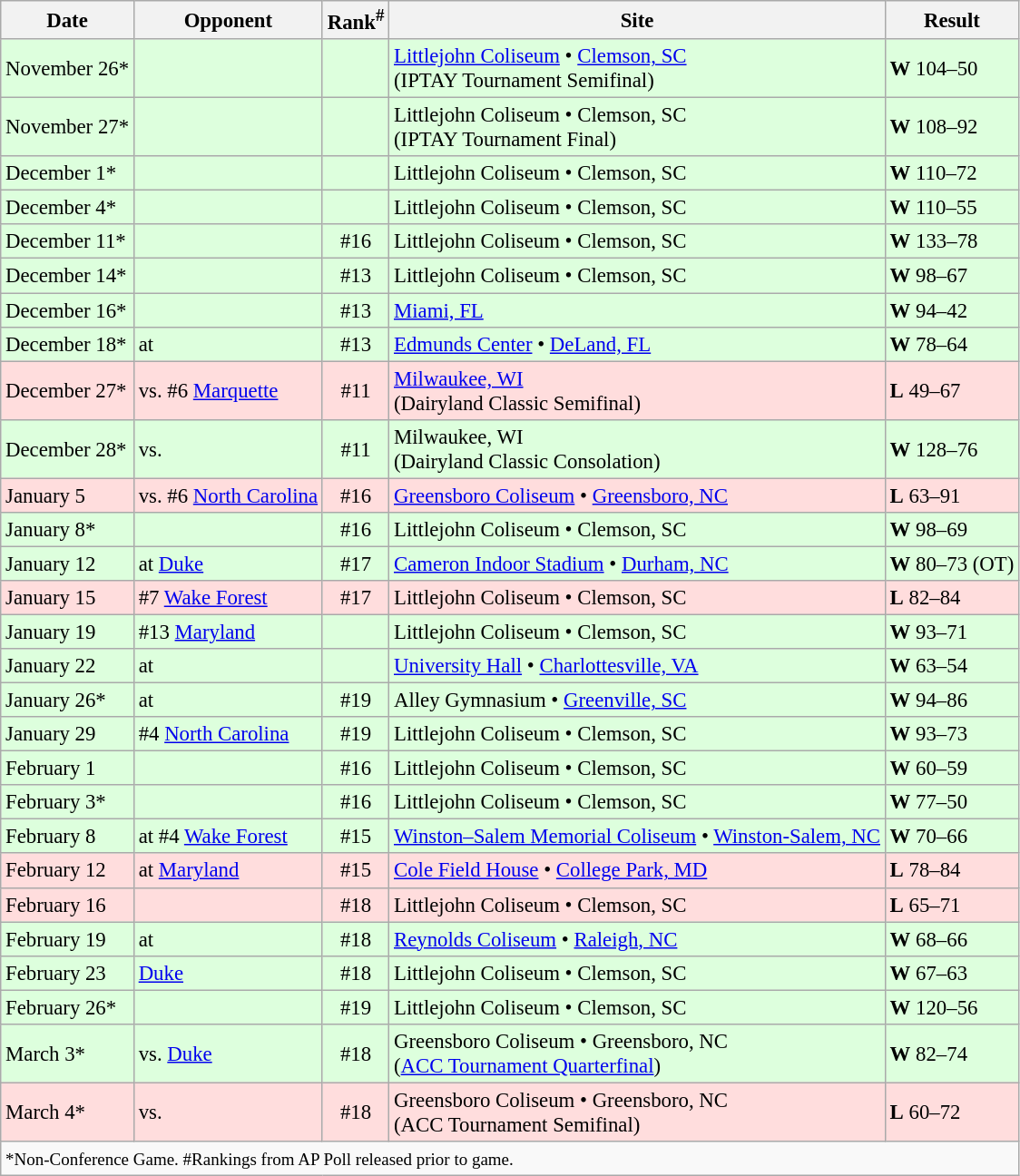<table class="wikitable" style="font-size:95%;">
<tr>
<th>Date</th>
<th>Opponent</th>
<th>Rank<sup>#</sup></th>
<th>Site</th>
<th>Result</th>
</tr>
<tr style="background: #ddffdd;">
<td>November 26*</td>
<td></td>
<td></td>
<td><a href='#'>Littlejohn Coliseum</a> • <a href='#'>Clemson, SC</a><br>(IPTAY Tournament Semifinal)</td>
<td><strong>W</strong> 104–50</td>
</tr>
<tr style="background: #ddffdd;">
<td>November 27*</td>
<td></td>
<td></td>
<td>Littlejohn Coliseum • Clemson, SC<br>(IPTAY Tournament Final)</td>
<td><strong>W</strong> 108–92</td>
</tr>
<tr style="background: #ddffdd;">
<td>December 1*</td>
<td></td>
<td></td>
<td>Littlejohn Coliseum • Clemson, SC</td>
<td><strong>W</strong> 110–72</td>
</tr>
<tr style="background: #ddffdd;">
<td>December 4*</td>
<td></td>
<td></td>
<td>Littlejohn Coliseum • Clemson, SC</td>
<td><strong>W</strong> 110–55</td>
</tr>
<tr style="background: #ddffdd;">
<td>December 11*</td>
<td></td>
<td align=center>#16</td>
<td>Littlejohn Coliseum • Clemson, SC</td>
<td><strong>W</strong> 133–78</td>
</tr>
<tr style="background: #ddffdd;">
<td>December 14*</td>
<td></td>
<td align=center>#13</td>
<td>Littlejohn Coliseum • Clemson, SC</td>
<td><strong>W</strong> 98–67</td>
</tr>
<tr style="background: #ddffdd;">
<td>December 16*</td>
<td></td>
<td align=center>#13</td>
<td><a href='#'>Miami, FL</a></td>
<td><strong>W</strong> 94–42</td>
</tr>
<tr style="background: #ddffdd;">
<td>December 18*</td>
<td>at </td>
<td align=center>#13</td>
<td><a href='#'>Edmunds Center</a> • <a href='#'>DeLand, FL</a></td>
<td><strong>W</strong> 78–64</td>
</tr>
<tr style="background: #ffdddd;">
<td>December 27*</td>
<td>vs. #6 <a href='#'>Marquette</a></td>
<td align=center>#11</td>
<td><a href='#'>Milwaukee, WI</a><br>(Dairyland Classic Semifinal)</td>
<td><strong>L</strong> 49–67</td>
</tr>
<tr style="background: #ddffdd;">
<td>December 28*</td>
<td>vs. </td>
<td align=center>#11</td>
<td>Milwaukee, WI<br>(Dairyland Classic Consolation)</td>
<td><strong>W</strong> 128–76</td>
</tr>
<tr style="background: #ffdddd;">
<td>January 5</td>
<td>vs. #6 <a href='#'>North Carolina</a></td>
<td align=center>#16</td>
<td><a href='#'>Greensboro Coliseum</a> • <a href='#'>Greensboro, NC</a></td>
<td><strong>L</strong> 63–91</td>
</tr>
<tr style="background: #ddffdd;">
<td>January 8*</td>
<td></td>
<td align=center>#16</td>
<td>Littlejohn Coliseum • Clemson, SC</td>
<td><strong>W</strong> 98–69</td>
</tr>
<tr style="background: #ddffdd;">
<td>January 12</td>
<td>at <a href='#'>Duke</a></td>
<td align=center>#17</td>
<td><a href='#'>Cameron Indoor Stadium</a> • <a href='#'>Durham, NC</a></td>
<td><strong>W</strong> 80–73 (OT)</td>
</tr>
<tr style="background: #ffdddd;">
<td>January 15</td>
<td>#7 <a href='#'>Wake Forest</a></td>
<td align=center>#17</td>
<td>Littlejohn Coliseum • Clemson, SC</td>
<td><strong>L</strong> 82–84</td>
</tr>
<tr style="background: #ddffdd;">
<td>January 19</td>
<td>#13 <a href='#'>Maryland</a></td>
<td></td>
<td>Littlejohn Coliseum • Clemson, SC</td>
<td><strong>W</strong> 93–71</td>
</tr>
<tr style="background: #ddffdd;">
<td>January 22</td>
<td>at </td>
<td></td>
<td><a href='#'>University Hall</a> • <a href='#'>Charlottesville, VA</a></td>
<td><strong>W</strong> 63–54</td>
</tr>
<tr style="background: #ddffdd;">
<td>January 26*</td>
<td>at </td>
<td align=center>#19</td>
<td>Alley Gymnasium • <a href='#'>Greenville, SC</a></td>
<td><strong>W</strong> 94–86</td>
</tr>
<tr style="background: #ddffdd;">
<td>January 29</td>
<td>#4 <a href='#'>North Carolina</a></td>
<td align=center>#19</td>
<td>Littlejohn Coliseum • Clemson, SC</td>
<td><strong>W</strong> 93–73</td>
</tr>
<tr style="background: #ddffdd;">
<td>February 1</td>
<td></td>
<td align=center>#16</td>
<td>Littlejohn Coliseum • Clemson, SC</td>
<td><strong>W</strong> 60–59</td>
</tr>
<tr style="background: #ddffdd;">
<td>February 3*</td>
<td></td>
<td align=center>#16</td>
<td>Littlejohn Coliseum • Clemson, SC</td>
<td><strong>W</strong> 77–50</td>
</tr>
<tr style="background: #ddffdd;">
<td>February 8</td>
<td>at #4 <a href='#'>Wake Forest</a></td>
<td align=center>#15</td>
<td><a href='#'>Winston–Salem Memorial Coliseum</a> • <a href='#'>Winston-Salem, NC</a></td>
<td><strong>W</strong> 70–66</td>
</tr>
<tr style="background: #ffdddd;">
<td>February 12</td>
<td>at <a href='#'>Maryland</a></td>
<td align=center>#15</td>
<td><a href='#'>Cole Field House</a> • <a href='#'>College Park, MD</a></td>
<td><strong>L</strong> 78–84</td>
</tr>
<tr style="background: #ffdddd;">
<td>February 16</td>
<td></td>
<td align=center>#18</td>
<td>Littlejohn Coliseum • Clemson, SC</td>
<td><strong>L</strong> 65–71</td>
</tr>
<tr style="background: #ddffdd;">
<td>February 19</td>
<td>at </td>
<td align=center>#18</td>
<td><a href='#'>Reynolds Coliseum</a> • <a href='#'>Raleigh, NC</a></td>
<td><strong>W</strong> 68–66</td>
</tr>
<tr style="background: #ddffdd;">
<td>February 23</td>
<td><a href='#'>Duke</a></td>
<td align=center>#18</td>
<td>Littlejohn Coliseum • Clemson, SC</td>
<td><strong>W</strong> 67–63</td>
</tr>
<tr style="background: #ddffdd;">
<td>February 26*</td>
<td></td>
<td align=center>#19</td>
<td>Littlejohn Coliseum • Clemson, SC</td>
<td><strong>W</strong> 120–56</td>
</tr>
<tr style="background: #ddffdd;">
<td>March 3*</td>
<td>vs. <a href='#'>Duke</a></td>
<td align=center>#18</td>
<td>Greensboro Coliseum • Greensboro, NC<br>(<a href='#'>ACC Tournament Quarterfinal</a>)</td>
<td><strong>W</strong> 82–74</td>
</tr>
<tr style="background: #ffdddd;">
<td>March 4*</td>
<td>vs. </td>
<td align=center>#18</td>
<td>Greensboro Coliseum • Greensboro, NC<br>(ACC Tournament Semifinal)</td>
<td><strong>L</strong> 60–72</td>
</tr>
<tr style="background:#f9f9f9;">
<td colspan=5><small>*Non-Conference Game. #Rankings from AP Poll released prior to game.</small></td>
</tr>
</table>
